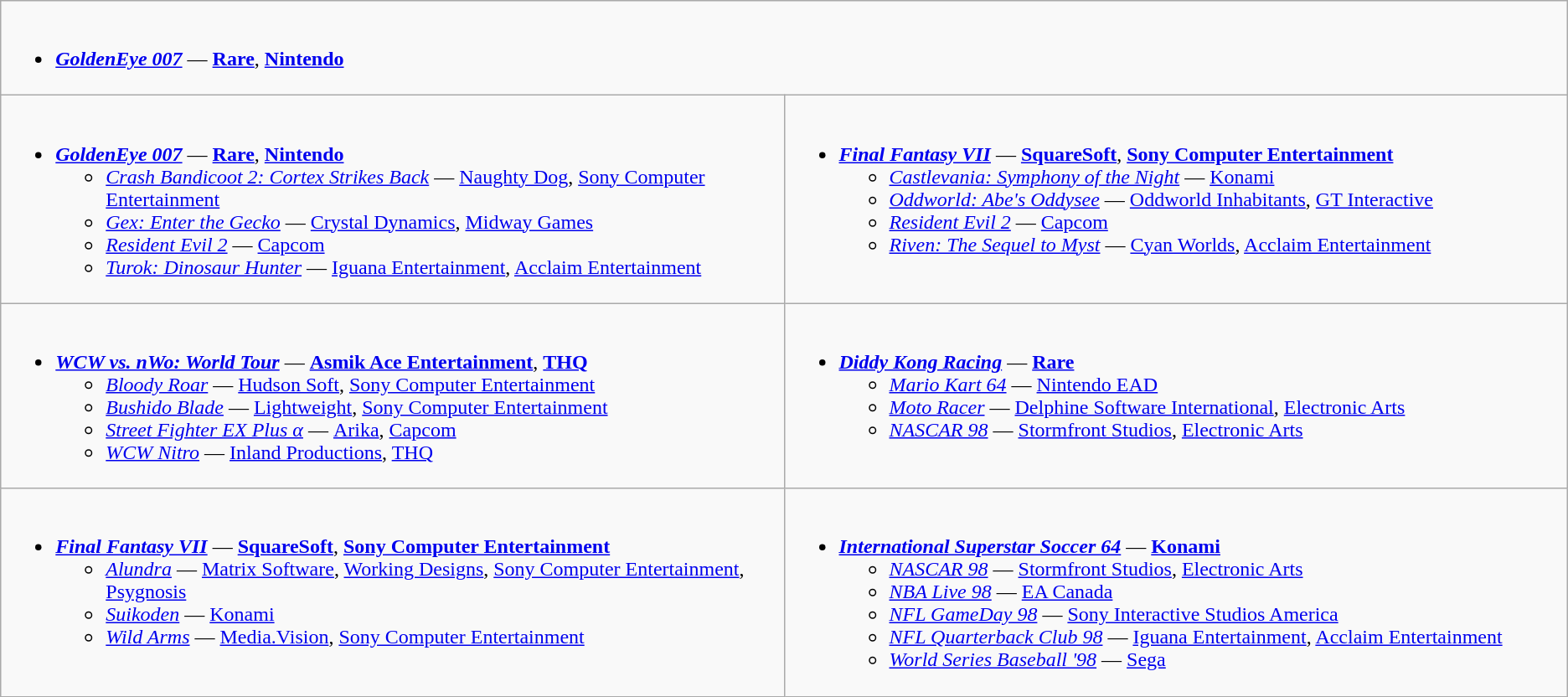<table class="wikitable">
<tr>
<td valign="top" width="50%" colspan="2"><br><ul><li><strong><em><a href='#'>GoldenEye 007</a></em></strong> — <strong><a href='#'>Rare</a></strong>, <strong><a href='#'>Nintendo</a></strong></li></ul></td>
</tr>
<tr>
<td valign="top" width="50%"><br><ul><li><strong><em><a href='#'>GoldenEye 007</a></em></strong> — <strong><a href='#'>Rare</a></strong>, <strong><a href='#'>Nintendo</a></strong><ul><li><em><a href='#'>Crash Bandicoot 2: Cortex Strikes Back</a></em> — <a href='#'>Naughty Dog</a>, <a href='#'>Sony Computer Entertainment</a></li><li><em><a href='#'>Gex: Enter the Gecko</a></em> — <a href='#'>Crystal Dynamics</a>, <a href='#'>Midway Games</a></li><li><em><a href='#'>Resident Evil 2</a></em> — <a href='#'>Capcom</a></li><li><em><a href='#'>Turok: Dinosaur Hunter</a></em> — <a href='#'>Iguana Entertainment</a>, <a href='#'>Acclaim Entertainment</a></li></ul></li></ul></td>
<td valign="top" width="50%"><br><ul><li><strong><em><a href='#'>Final Fantasy VII</a></em></strong> — <strong><a href='#'>SquareSoft</a></strong>, <strong><a href='#'>Sony Computer Entertainment</a></strong><ul><li><em><a href='#'>Castlevania: Symphony of the Night</a></em> — <a href='#'>Konami</a></li><li><em><a href='#'>Oddworld: Abe's Oddysee</a></em> — <a href='#'>Oddworld Inhabitants</a>, <a href='#'>GT Interactive</a></li><li><em><a href='#'>Resident Evil 2</a></em> — <a href='#'>Capcom</a></li><li><em><a href='#'>Riven: The Sequel to Myst</a></em> — <a href='#'>Cyan Worlds</a>, <a href='#'>Acclaim Entertainment</a></li></ul></li></ul></td>
</tr>
<tr>
<td valign="top" width="50%"><br><ul><li><strong><em><a href='#'>WCW vs. nWo: World Tour</a></em></strong> — <strong><a href='#'>Asmik Ace Entertainment</a></strong>, <strong><a href='#'>THQ</a></strong><ul><li><em><a href='#'>Bloody Roar</a></em> — <a href='#'>Hudson Soft</a>, <a href='#'>Sony Computer Entertainment</a></li><li><em><a href='#'>Bushido Blade</a></em> — <a href='#'>Lightweight</a>, <a href='#'>Sony Computer Entertainment</a></li><li><em><a href='#'>Street Fighter EX Plus α</a></em> — <a href='#'>Arika</a>, <a href='#'>Capcom</a></li><li><em><a href='#'>WCW Nitro</a></em> — <a href='#'>Inland Productions</a>, <a href='#'>THQ</a></li></ul></li></ul></td>
<td valign="top" width="50%"><br><ul><li><strong><em><a href='#'>Diddy Kong Racing</a></em></strong> — <strong><a href='#'>Rare</a></strong><ul><li><em><a href='#'>Mario Kart 64</a></em> — <a href='#'>Nintendo EAD</a></li><li><em><a href='#'>Moto Racer</a></em> — <a href='#'>Delphine Software International</a>, <a href='#'>Electronic Arts</a></li><li><em><a href='#'>NASCAR 98</a></em> — <a href='#'>Stormfront Studios</a>, <a href='#'>Electronic Arts</a></li></ul></li></ul></td>
</tr>
<tr>
<td valign="top" width="50%"><br><ul><li><strong><em><a href='#'>Final Fantasy VII</a></em></strong> — <strong><a href='#'>SquareSoft</a></strong>, <strong><a href='#'>Sony Computer Entertainment</a></strong><ul><li><em><a href='#'>Alundra</a></em> — <a href='#'>Matrix Software</a>, <a href='#'>Working Designs</a>, <a href='#'>Sony Computer Entertainment</a>, <a href='#'>Psygnosis</a></li><li><em><a href='#'>Suikoden</a></em> — <a href='#'>Konami</a></li><li><em><a href='#'>Wild Arms</a></em> — <a href='#'>Media.Vision</a>, <a href='#'>Sony Computer Entertainment</a></li></ul></li></ul></td>
<td valign="top" width="50%"><br><ul><li><strong><em><a href='#'>International Superstar Soccer 64</a></em></strong> — <strong><a href='#'>Konami</a></strong><ul><li><em><a href='#'>NASCAR 98</a></em> — <a href='#'>Stormfront Studios</a>, <a href='#'>Electronic Arts</a></li><li><em><a href='#'>NBA Live 98</a></em> — <a href='#'>EA Canada</a></li><li><em><a href='#'>NFL GameDay 98</a></em> — <a href='#'>Sony Interactive Studios America</a></li><li><em><a href='#'>NFL Quarterback Club 98</a></em> — <a href='#'>Iguana Entertainment</a>, <a href='#'>Acclaim Entertainment</a></li><li><em><a href='#'>World Series Baseball '98</a></em> — <a href='#'>Sega</a></li></ul></li></ul></td>
</tr>
</table>
